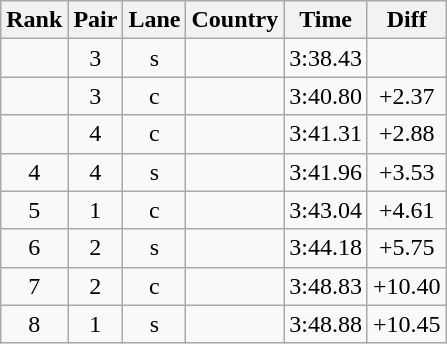<table class="wikitable sortable" style="text-align:center">
<tr>
<th>Rank</th>
<th>Pair</th>
<th>Lane</th>
<th>Country</th>
<th>Time</th>
<th>Diff</th>
</tr>
<tr>
<td></td>
<td>3</td>
<td>s</td>
<td align=left></td>
<td>3:38.43</td>
<td></td>
</tr>
<tr>
<td></td>
<td>3</td>
<td>c</td>
<td align=left></td>
<td>3:40.80</td>
<td>+2.37</td>
</tr>
<tr>
<td></td>
<td>4</td>
<td>c</td>
<td align=left></td>
<td>3:41.31</td>
<td>+2.88</td>
</tr>
<tr>
<td>4</td>
<td>4</td>
<td>s</td>
<td align=left></td>
<td>3:41.96</td>
<td>+3.53</td>
</tr>
<tr>
<td>5</td>
<td>1</td>
<td>c</td>
<td align=left></td>
<td>3:43.04</td>
<td>+4.61</td>
</tr>
<tr>
<td>6</td>
<td>2</td>
<td>s</td>
<td align=left></td>
<td>3:44.18</td>
<td>+5.75</td>
</tr>
<tr>
<td>7</td>
<td>2</td>
<td>c</td>
<td align=left></td>
<td>3:48.83</td>
<td>+10.40</td>
</tr>
<tr>
<td>8</td>
<td>1</td>
<td>s</td>
<td align=left></td>
<td>3:48.88</td>
<td>+10.45</td>
</tr>
</table>
